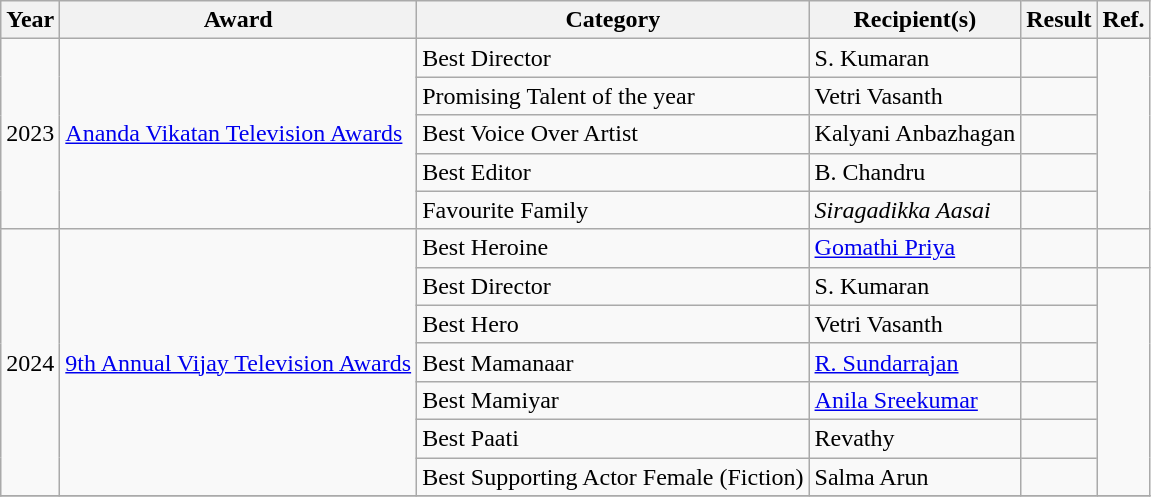<table class="wikitable plainrowheaders sortable">
<tr>
<th scope="col">Year</th>
<th scope="col">Award</th>
<th scope="col">Category</th>
<th scope="col">Recipient(s)</th>
<th scope="col" class="unsortable">Result</th>
<th scope="col" class="unsortable">Ref.</th>
</tr>
<tr>
<td rowspan="5">2023</td>
<td rowspan="5"><a href='#'>Ananda Vikatan Television Awards</a></td>
<td>Best Director</td>
<td>S. Kumaran</td>
<td></td>
<td rowspan="5"></td>
</tr>
<tr>
<td>Promising Talent of the year</td>
<td>Vetri Vasanth</td>
<td></td>
</tr>
<tr>
<td>⁠Best Voice Over Artist</td>
<td>Kalyani Anbazhagan</td>
<td></td>
</tr>
<tr>
<td>Best Editor</td>
<td>B. Chandru</td>
<td></td>
</tr>
<tr>
<td>⁠Favourite Family</td>
<td><em>Siragadikka Aasai</em></td>
<td></td>
</tr>
<tr>
<td rowspan="7">2024</td>
<td rowspan="7"><a href='#'>9th Annual Vijay Television Awards</a></td>
<td>Best Heroine</td>
<td><a href='#'>Gomathi Priya</a></td>
<td></td>
<td></td>
</tr>
<tr>
<td>Best Director</td>
<td>S. Kumaran</td>
<td></td>
<td rowspan="6"></td>
</tr>
<tr>
<td>Best Hero</td>
<td>Vetri Vasanth</td>
<td></td>
</tr>
<tr>
<td>Best Mamanaar</td>
<td><a href='#'>R. Sundarrajan</a></td>
<td></td>
</tr>
<tr>
<td>Best Mamiyar</td>
<td><a href='#'>Anila Sreekumar</a></td>
<td></td>
</tr>
<tr>
<td>Best Paati</td>
<td>Revathy</td>
<td></td>
</tr>
<tr>
<td>Best Supporting Actor Female (Fiction)</td>
<td>Salma Arun</td>
<td></td>
</tr>
<tr>
</tr>
</table>
